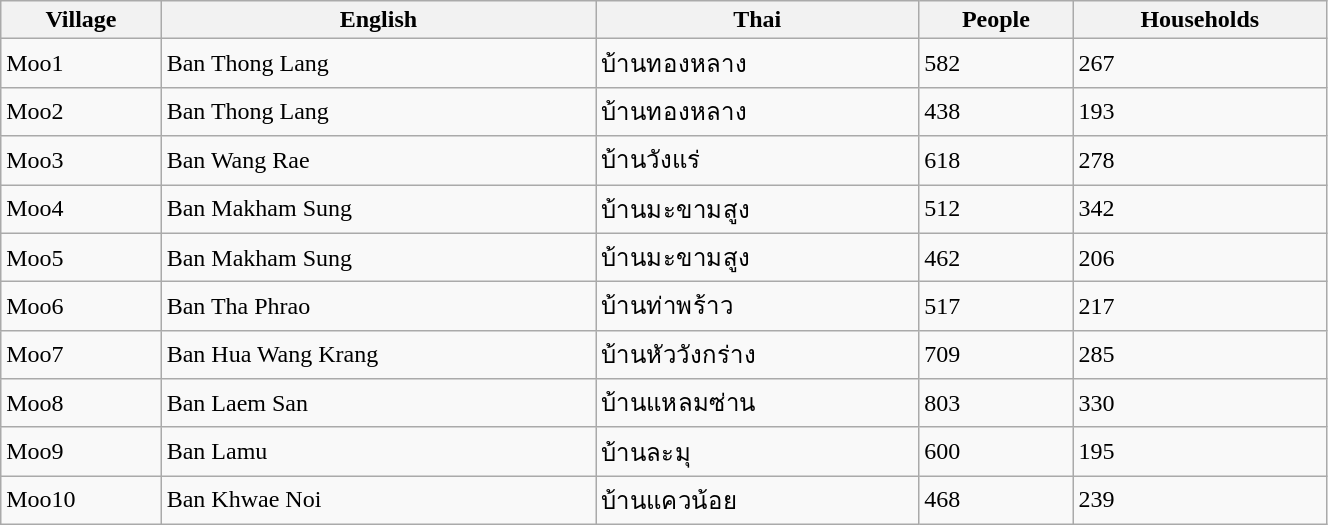<table class="wikitable" style="width:70%;">
<tr>
<th>Village</th>
<th>English</th>
<th>Thai</th>
<th>People</th>
<th>Households</th>
</tr>
<tr>
<td>Moo1</td>
<td>Ban Thong Lang</td>
<td>บ้านทองหลาง</td>
<td>582</td>
<td>267</td>
</tr>
<tr>
<td>Moo2</td>
<td>Ban Thong Lang</td>
<td>บ้านทองหลาง</td>
<td>438</td>
<td>193</td>
</tr>
<tr>
<td>Moo3</td>
<td>Ban Wang Rae</td>
<td>บ้านวังแร่</td>
<td>618</td>
<td>278</td>
</tr>
<tr>
<td>Moo4</td>
<td>Ban Makham Sung</td>
<td>บ้านมะขามสูง</td>
<td>512</td>
<td>342</td>
</tr>
<tr>
<td>Moo5</td>
<td>Ban Makham Sung</td>
<td>บ้านมะขามสูง</td>
<td>462</td>
<td>206</td>
</tr>
<tr>
<td>Moo6</td>
<td>Ban Tha Phrao</td>
<td>บ้านท่าพร้าว</td>
<td>517</td>
<td>217</td>
</tr>
<tr>
<td>Moo7</td>
<td>Ban Hua Wang Krang</td>
<td>บ้านหัววังกร่าง</td>
<td>709</td>
<td>285</td>
</tr>
<tr>
<td>Moo8</td>
<td>Ban Laem San</td>
<td>บ้านแหลมซ่าน</td>
<td>803</td>
<td>330</td>
</tr>
<tr>
<td>Moo9</td>
<td>Ban Lamu</td>
<td>บ้านละมุ</td>
<td>600</td>
<td>195</td>
</tr>
<tr>
<td>Moo10</td>
<td>Ban Khwae Noi</td>
<td>บ้านแควน้อย</td>
<td>468</td>
<td>239</td>
</tr>
</table>
